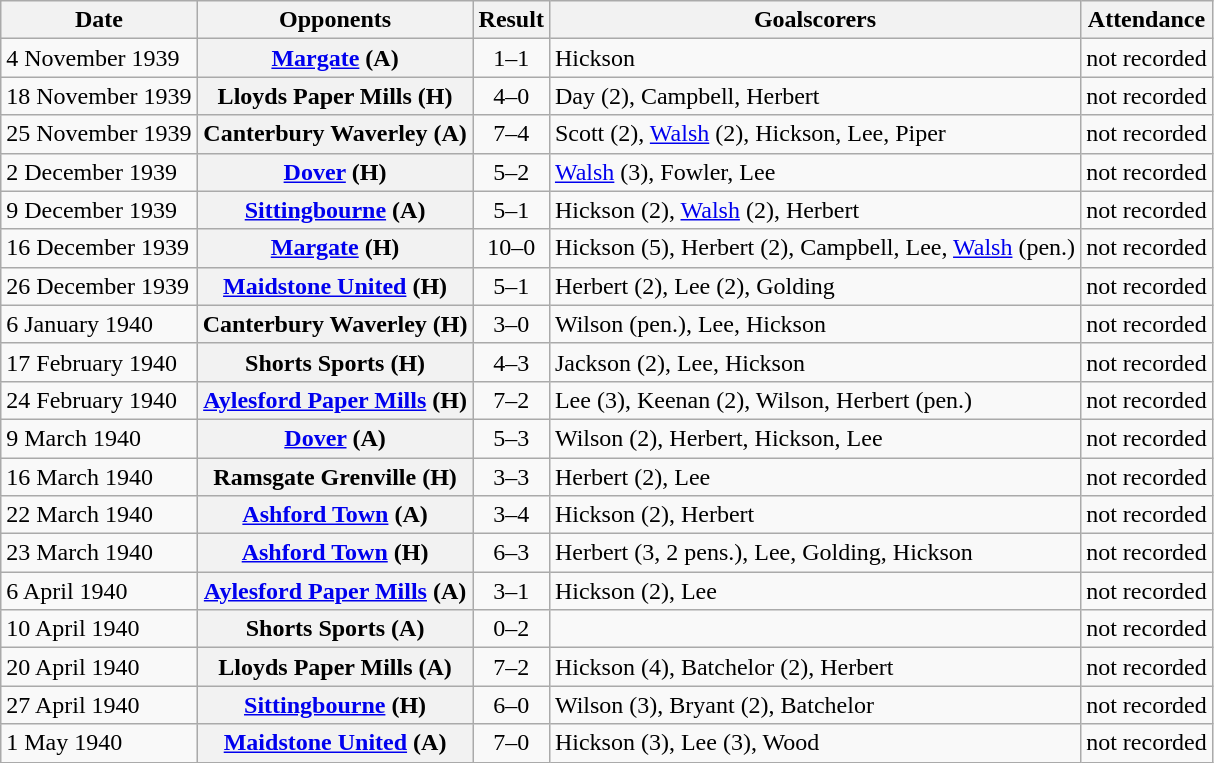<table class="wikitable plainrowheaders sortable">
<tr>
<th scope=col>Date</th>
<th scope=col>Opponents</th>
<th scope=col>Result</th>
<th scope=col class=unsortable>Goalscorers</th>
<th scope=col>Attendance</th>
</tr>
<tr>
<td>4 November 1939</td>
<th scope=row><a href='#'>Margate</a> (A)</th>
<td align=center>1–1</td>
<td>Hickson</td>
<td>not recorded</td>
</tr>
<tr>
<td>18 November 1939</td>
<th scope=row>Lloyds Paper Mills (H)</th>
<td align=center>4–0</td>
<td>Day (2), Campbell, Herbert</td>
<td>not recorded</td>
</tr>
<tr>
<td>25 November 1939</td>
<th scope=row>Canterbury Waverley (A)</th>
<td align=center>7–4</td>
<td>Scott (2), <a href='#'>Walsh</a> (2), Hickson, Lee, Piper</td>
<td>not recorded</td>
</tr>
<tr>
<td>2 December 1939</td>
<th scope=row><a href='#'>Dover</a> (H)</th>
<td align=center>5–2</td>
<td><a href='#'>Walsh</a> (3), Fowler, Lee</td>
<td>not recorded</td>
</tr>
<tr>
<td>9 December 1939</td>
<th scope=row><a href='#'>Sittingbourne</a> (A)</th>
<td align=center>5–1</td>
<td>Hickson (2), <a href='#'>Walsh</a> (2), Herbert</td>
<td>not recorded</td>
</tr>
<tr>
<td>16 December 1939</td>
<th scope=row><a href='#'>Margate</a> (H)</th>
<td align=center>10–0</td>
<td>Hickson (5), Herbert (2), Campbell, Lee, <a href='#'>Walsh</a> (pen.)</td>
<td>not recorded</td>
</tr>
<tr>
<td>26 December 1939</td>
<th scope=row><a href='#'>Maidstone United</a> (H)</th>
<td align=center>5–1</td>
<td>Herbert (2), Lee (2), Golding</td>
<td>not recorded</td>
</tr>
<tr>
<td>6 January 1940</td>
<th scope=row>Canterbury Waverley (H)</th>
<td align=center>3–0</td>
<td>Wilson (pen.), Lee, Hickson</td>
<td>not recorded</td>
</tr>
<tr>
<td>17 February 1940</td>
<th scope=row>Shorts Sports (H)</th>
<td align=center>4–3</td>
<td>Jackson (2), Lee, Hickson</td>
<td>not recorded</td>
</tr>
<tr>
<td>24 February 1940</td>
<th scope=row><a href='#'>Aylesford Paper Mills</a> (H)</th>
<td align=center>7–2</td>
<td>Lee (3), Keenan (2), Wilson, Herbert (pen.)</td>
<td>not recorded</td>
</tr>
<tr>
<td>9 March 1940</td>
<th scope=row><a href='#'>Dover</a> (A)</th>
<td align=center>5–3</td>
<td>Wilson (2), Herbert, Hickson, Lee</td>
<td>not recorded</td>
</tr>
<tr>
<td>16 March 1940</td>
<th scope=row>Ramsgate Grenville (H)</th>
<td align=center>3–3</td>
<td>Herbert (2), Lee</td>
<td>not recorded</td>
</tr>
<tr>
<td>22 March 1940</td>
<th scope=row><a href='#'>Ashford Town</a> (A)</th>
<td align=center>3–4</td>
<td>Hickson (2), Herbert</td>
<td>not recorded</td>
</tr>
<tr>
<td>23 March 1940</td>
<th scope=row><a href='#'>Ashford Town</a> (H)</th>
<td align=center>6–3</td>
<td>Herbert (3, 2 pens.), Lee, Golding, Hickson</td>
<td>not recorded</td>
</tr>
<tr>
<td>6 April 1940</td>
<th scope=row><a href='#'>Aylesford Paper Mills</a> (A)</th>
<td align=center>3–1</td>
<td>Hickson (2), Lee</td>
<td>not recorded</td>
</tr>
<tr>
<td>10 April 1940</td>
<th scope=row>Shorts Sports (A)</th>
<td align=center>0–2</td>
<td></td>
<td>not recorded</td>
</tr>
<tr>
<td>20 April 1940</td>
<th scope=row>Lloyds Paper Mills (A)</th>
<td align=center>7–2</td>
<td>Hickson (4), Batchelor (2), Herbert</td>
<td>not recorded</td>
</tr>
<tr>
<td>27 April 1940</td>
<th scope=row><a href='#'>Sittingbourne</a> (H)</th>
<td align=center>6–0</td>
<td>Wilson (3), Bryant (2), Batchelor</td>
<td>not recorded</td>
</tr>
<tr>
<td>1 May 1940</td>
<th scope=row><a href='#'>Maidstone United</a> (A)</th>
<td align=center>7–0</td>
<td>Hickson (3), Lee (3), Wood</td>
<td>not recorded</td>
</tr>
</table>
